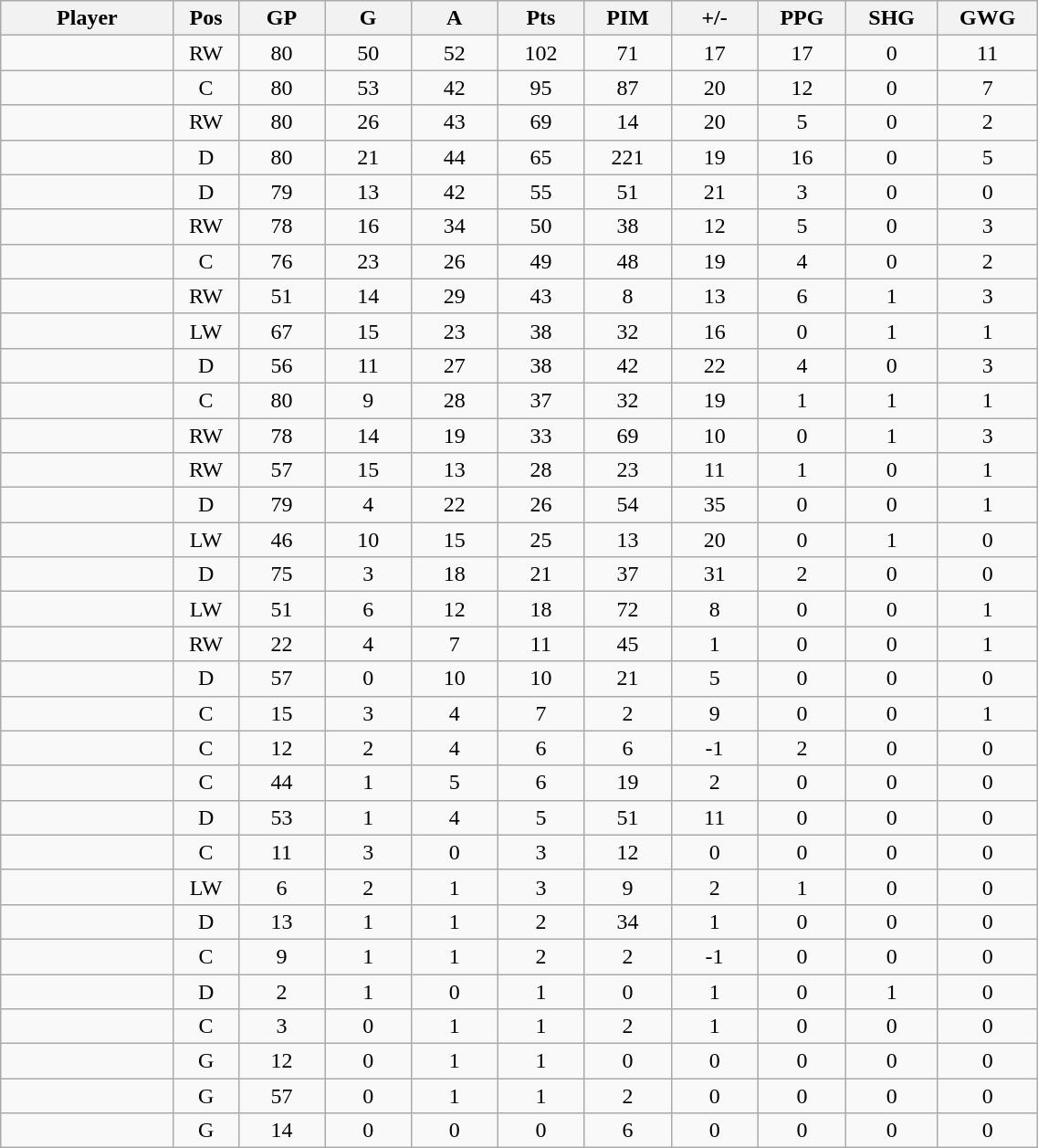<table class="wikitable sortable" width="60%">
<tr ALIGN="center">
<th bgcolor="#DDDDFF" width="10%">Player</th>
<th bgcolor="#DDDDFF" width="3%" title="Position">Pos</th>
<th bgcolor="#DDDDFF" width="5%" title="Games played">GP</th>
<th bgcolor="#DDDDFF" width="5%" title="Goals">G</th>
<th bgcolor="#DDDDFF" width="5%" title="Assists">A</th>
<th bgcolor="#DDDDFF" width="5%" title="Points">Pts</th>
<th bgcolor="#DDDDFF" width="5%" title="Penalties in Minutes">PIM</th>
<th bgcolor="#DDDDFF" width="5%" title="Plus/minus">+/-</th>
<th bgcolor="#DDDDFF" width="5%" title="Power Play Goals">PPG</th>
<th bgcolor="#DDDDFF" width="5%" title="Short-handed Goals">SHG</th>
<th bgcolor="#DDDDFF" width="5%" title="Game-winning Goals">GWG</th>
</tr>
<tr align="center">
<td align="right"></td>
<td>RW</td>
<td>80</td>
<td>50</td>
<td>52</td>
<td>102</td>
<td>71</td>
<td>17</td>
<td>17</td>
<td>0</td>
<td>11</td>
</tr>
<tr align="center">
<td align="right"></td>
<td>C</td>
<td>80</td>
<td>53</td>
<td>42</td>
<td>95</td>
<td>87</td>
<td>20</td>
<td>12</td>
<td>0</td>
<td>7</td>
</tr>
<tr align="center">
<td align="right"></td>
<td>RW</td>
<td>80</td>
<td>26</td>
<td>43</td>
<td>69</td>
<td>14</td>
<td>20</td>
<td>5</td>
<td>0</td>
<td>2</td>
</tr>
<tr align="center">
<td align="right"></td>
<td>D</td>
<td>80</td>
<td>21</td>
<td>44</td>
<td>65</td>
<td>221</td>
<td>19</td>
<td>16</td>
<td>0</td>
<td>5</td>
</tr>
<tr align="center">
<td align="right"></td>
<td>D</td>
<td>79</td>
<td>13</td>
<td>42</td>
<td>55</td>
<td>51</td>
<td>21</td>
<td>3</td>
<td>0</td>
<td>0</td>
</tr>
<tr align="center">
<td align="right"></td>
<td>RW</td>
<td>78</td>
<td>16</td>
<td>34</td>
<td>50</td>
<td>38</td>
<td>12</td>
<td>5</td>
<td>0</td>
<td>3</td>
</tr>
<tr align="center">
<td align="right"></td>
<td>C</td>
<td>76</td>
<td>23</td>
<td>26</td>
<td>49</td>
<td>48</td>
<td>19</td>
<td>4</td>
<td>0</td>
<td>2</td>
</tr>
<tr align="center">
<td align="right"></td>
<td>RW</td>
<td>51</td>
<td>14</td>
<td>29</td>
<td>43</td>
<td>8</td>
<td>13</td>
<td>6</td>
<td>1</td>
<td>3</td>
</tr>
<tr align="center">
<td align="right"></td>
<td>LW</td>
<td>67</td>
<td>15</td>
<td>23</td>
<td>38</td>
<td>32</td>
<td>16</td>
<td>0</td>
<td>1</td>
<td>1</td>
</tr>
<tr align="center">
<td align="right"></td>
<td>D</td>
<td>56</td>
<td>11</td>
<td>27</td>
<td>38</td>
<td>42</td>
<td>22</td>
<td>4</td>
<td>0</td>
<td>3</td>
</tr>
<tr align="center">
<td align="right"></td>
<td>C</td>
<td>80</td>
<td>9</td>
<td>28</td>
<td>37</td>
<td>32</td>
<td>19</td>
<td>1</td>
<td>1</td>
<td>1</td>
</tr>
<tr align="center">
<td align="right"></td>
<td>RW</td>
<td>78</td>
<td>14</td>
<td>19</td>
<td>33</td>
<td>69</td>
<td>10</td>
<td>0</td>
<td>1</td>
<td>3</td>
</tr>
<tr align="center">
<td align="right"></td>
<td>RW</td>
<td>57</td>
<td>15</td>
<td>13</td>
<td>28</td>
<td>23</td>
<td>11</td>
<td>1</td>
<td>0</td>
<td>1</td>
</tr>
<tr align="center">
<td align="right"></td>
<td>D</td>
<td>79</td>
<td>4</td>
<td>22</td>
<td>26</td>
<td>54</td>
<td>35</td>
<td>0</td>
<td>0</td>
<td>1</td>
</tr>
<tr align="center">
<td align="right"></td>
<td>LW</td>
<td>46</td>
<td>10</td>
<td>15</td>
<td>25</td>
<td>13</td>
<td>20</td>
<td>0</td>
<td>1</td>
<td>0</td>
</tr>
<tr align="center">
<td align="right"></td>
<td>D</td>
<td>75</td>
<td>3</td>
<td>18</td>
<td>21</td>
<td>37</td>
<td>31</td>
<td>2</td>
<td>0</td>
<td>0</td>
</tr>
<tr align="center">
<td align="right"></td>
<td>LW</td>
<td>51</td>
<td>6</td>
<td>12</td>
<td>18</td>
<td>72</td>
<td>8</td>
<td>0</td>
<td>0</td>
<td>1</td>
</tr>
<tr align="center">
<td align="right"></td>
<td>RW</td>
<td>22</td>
<td>4</td>
<td>7</td>
<td>11</td>
<td>45</td>
<td>1</td>
<td>0</td>
<td>0</td>
<td>1</td>
</tr>
<tr align="center">
<td align="right"></td>
<td>D</td>
<td>57</td>
<td>0</td>
<td>10</td>
<td>10</td>
<td>21</td>
<td>5</td>
<td>0</td>
<td>0</td>
<td>0</td>
</tr>
<tr align="center">
<td align="right"></td>
<td>C</td>
<td>15</td>
<td>3</td>
<td>4</td>
<td>7</td>
<td>2</td>
<td>9</td>
<td>0</td>
<td>0</td>
<td>1</td>
</tr>
<tr align="center">
<td align="right"></td>
<td>C</td>
<td>12</td>
<td>2</td>
<td>4</td>
<td>6</td>
<td>6</td>
<td>-1</td>
<td>2</td>
<td>0</td>
<td>0</td>
</tr>
<tr align="center">
<td align="right"></td>
<td>C</td>
<td>44</td>
<td>1</td>
<td>5</td>
<td>6</td>
<td>19</td>
<td>2</td>
<td>0</td>
<td>0</td>
<td>0</td>
</tr>
<tr align="center">
<td align="right"></td>
<td>D</td>
<td>53</td>
<td>1</td>
<td>4</td>
<td>5</td>
<td>51</td>
<td>11</td>
<td>0</td>
<td>0</td>
<td>0</td>
</tr>
<tr align="center">
<td align="right"></td>
<td>C</td>
<td>11</td>
<td>3</td>
<td>0</td>
<td>3</td>
<td>12</td>
<td>0</td>
<td>0</td>
<td>0</td>
<td>0</td>
</tr>
<tr align="center">
<td align="right"></td>
<td>LW</td>
<td>6</td>
<td>2</td>
<td>1</td>
<td>3</td>
<td>9</td>
<td>2</td>
<td>1</td>
<td>0</td>
<td>0</td>
</tr>
<tr align="center">
<td align="right"></td>
<td>D</td>
<td>13</td>
<td>1</td>
<td>1</td>
<td>2</td>
<td>34</td>
<td>1</td>
<td>0</td>
<td>0</td>
<td>0</td>
</tr>
<tr align="center">
<td align="right"></td>
<td>C</td>
<td>9</td>
<td>1</td>
<td>1</td>
<td>2</td>
<td>2</td>
<td>-1</td>
<td>0</td>
<td>0</td>
<td>0</td>
</tr>
<tr align="center">
<td align="right"></td>
<td>D</td>
<td>2</td>
<td>1</td>
<td>0</td>
<td>1</td>
<td>0</td>
<td>1</td>
<td>0</td>
<td>1</td>
<td>0</td>
</tr>
<tr align="center">
<td align="right"></td>
<td>C</td>
<td>3</td>
<td>0</td>
<td>1</td>
<td>1</td>
<td>2</td>
<td>1</td>
<td>0</td>
<td>0</td>
<td>0</td>
</tr>
<tr align="center">
<td align="right"></td>
<td>G</td>
<td>12</td>
<td>0</td>
<td>1</td>
<td>1</td>
<td>0</td>
<td>0</td>
<td>0</td>
<td>0</td>
<td>0</td>
</tr>
<tr align="center">
<td align="right"></td>
<td>G</td>
<td>57</td>
<td>0</td>
<td>1</td>
<td>1</td>
<td>2</td>
<td>0</td>
<td>0</td>
<td>0</td>
<td>0</td>
</tr>
<tr align="center">
<td align="right"></td>
<td>G</td>
<td>14</td>
<td>0</td>
<td>0</td>
<td>0</td>
<td>6</td>
<td>0</td>
<td>0</td>
<td>0</td>
<td>0</td>
</tr>
</table>
